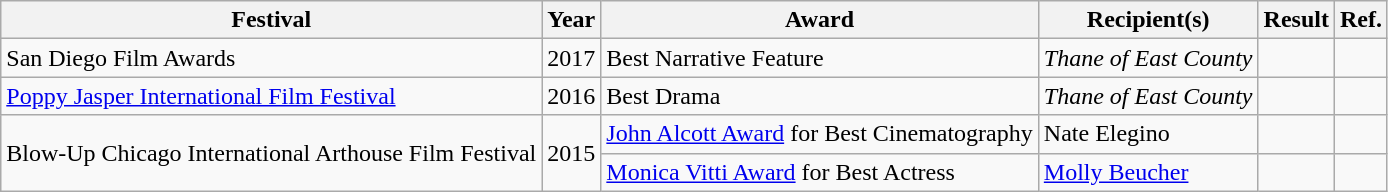<table class="wikitable">
<tr>
<th>Festival</th>
<th>Year</th>
<th>Award</th>
<th>Recipient(s)</th>
<th>Result</th>
<th>Ref.</th>
</tr>
<tr>
<td>San Diego Film Awards</td>
<td>2017</td>
<td>Best Narrative Feature</td>
<td><em>Thane of East County</em></td>
<td></td>
<td></td>
</tr>
<tr>
<td><a href='#'>Poppy Jasper International Film Festival</a></td>
<td>2016</td>
<td>Best Drama</td>
<td><em>Thane of East County</em></td>
<td></td>
<td></td>
</tr>
<tr>
<td rowspan="2">Blow-Up Chicago International Arthouse Film Festival</td>
<td rowspan="2">2015</td>
<td><a href='#'>John Alcott Award</a> for Best Cinematography</td>
<td>Nate Elegino</td>
<td></td>
<td></td>
</tr>
<tr>
<td><a href='#'>Monica Vitti Award</a> for Best Actress</td>
<td><a href='#'>Molly Beucher</a></td>
<td></td>
<td></td>
</tr>
</table>
